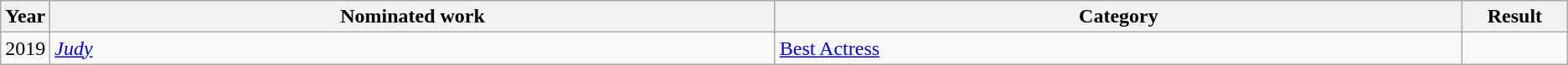<table class="wikitable sortable">
<tr>
<th scope="col" style="width:1em;">Year</th>
<th scope="col" style="width:39em;">Nominated work</th>
<th scope="col" style="width:37em;">Category</th>
<th scope="col" style="width:5em;">Result</th>
</tr>
<tr>
<td>2019</td>
<td><em><a href='#'>Judy</a></em></td>
<td><a href='#'>Best Actress</a></td>
<td></td>
</tr>
</table>
